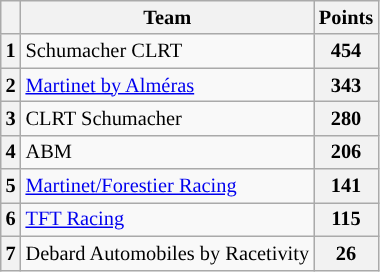<table class="wikitable" style="font-size:85%">
<tr>
<th></th>
<th>Team</th>
<th>Points</th>
</tr>
<tr>
<th>1</th>
<td> Schumacher CLRT</td>
<th>454</th>
</tr>
<tr>
<th>2</th>
<td> <a href='#'>Martinet by Alméras</a></td>
<th>343</th>
</tr>
<tr>
<th>3</th>
<td> CLRT Schumacher</td>
<th>280</th>
</tr>
<tr>
<th>4</th>
<td> ABM</td>
<th>206</th>
</tr>
<tr>
<th>5</th>
<td> <a href='#'>Martinet/Forestier Racing</a></td>
<th>141</th>
</tr>
<tr>
<th>6</th>
<td> <a href='#'>TFT Racing</a></td>
<th>115</th>
</tr>
<tr>
<th>7</th>
<td> Debard Automobiles by Racetivity</td>
<th>26</th>
</tr>
</table>
